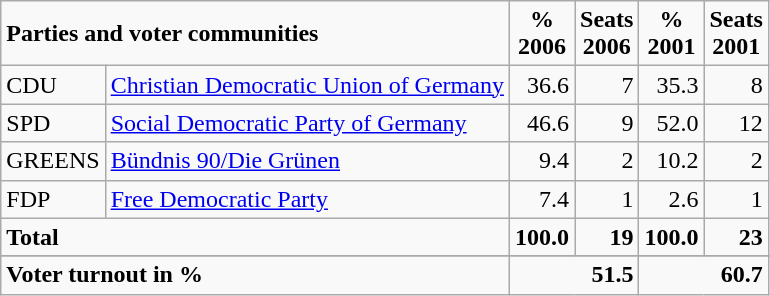<table class="wikitable">
<tr --  class="hintergrundfarbe5">
<td colspan="2"><strong>Parties and voter communities</strong></td>
<td align="center"><strong>%<br>2006</strong></td>
<td align="center"><strong>Seats<br>2006</strong></td>
<td align="center"><strong>%<br>2001</strong></td>
<td align="center"><strong>Seats<br>2001</strong></td>
</tr>
<tr --->
<td>CDU</td>
<td><a href='#'>Christian Democratic Union of Germany</a></td>
<td align="right">36.6</td>
<td align="right">7</td>
<td align="right">35.3</td>
<td align="right">8</td>
</tr>
<tr --->
<td>SPD</td>
<td><a href='#'>Social Democratic Party of Germany</a></td>
<td align="right">46.6</td>
<td align="right">9</td>
<td align="right">52.0</td>
<td align="right">12</td>
</tr>
<tr --->
<td>GREENS</td>
<td><a href='#'>Bündnis 90/Die Grünen</a></td>
<td align="right">9.4</td>
<td align="right">2</td>
<td align="right">10.2</td>
<td align="right">2</td>
</tr>
<tr --->
<td>FDP</td>
<td><a href='#'>Free Democratic Party</a></td>
<td align="right">7.4</td>
<td align="right">1</td>
<td align="right">2.6</td>
<td align="right">1</td>
</tr>
<tr --- class="hintergrundfarbe5">
<td colspan="2"><strong>Total</strong></td>
<td align="right"><strong>100.0</strong></td>
<td align="right"><strong>19</strong></td>
<td align="right"><strong>100.0</strong></td>
<td align="right"><strong>23</strong></td>
</tr>
<tr --->
</tr>
<tr --- class="hintergrundfarbe5">
<td colspan="2"><strong>Voter turnout in %</strong></td>
<td colspan="2" align="right"><strong>51.5</strong></td>
<td colspan="2" align="right"><strong>60.7</strong></td>
</tr>
</table>
